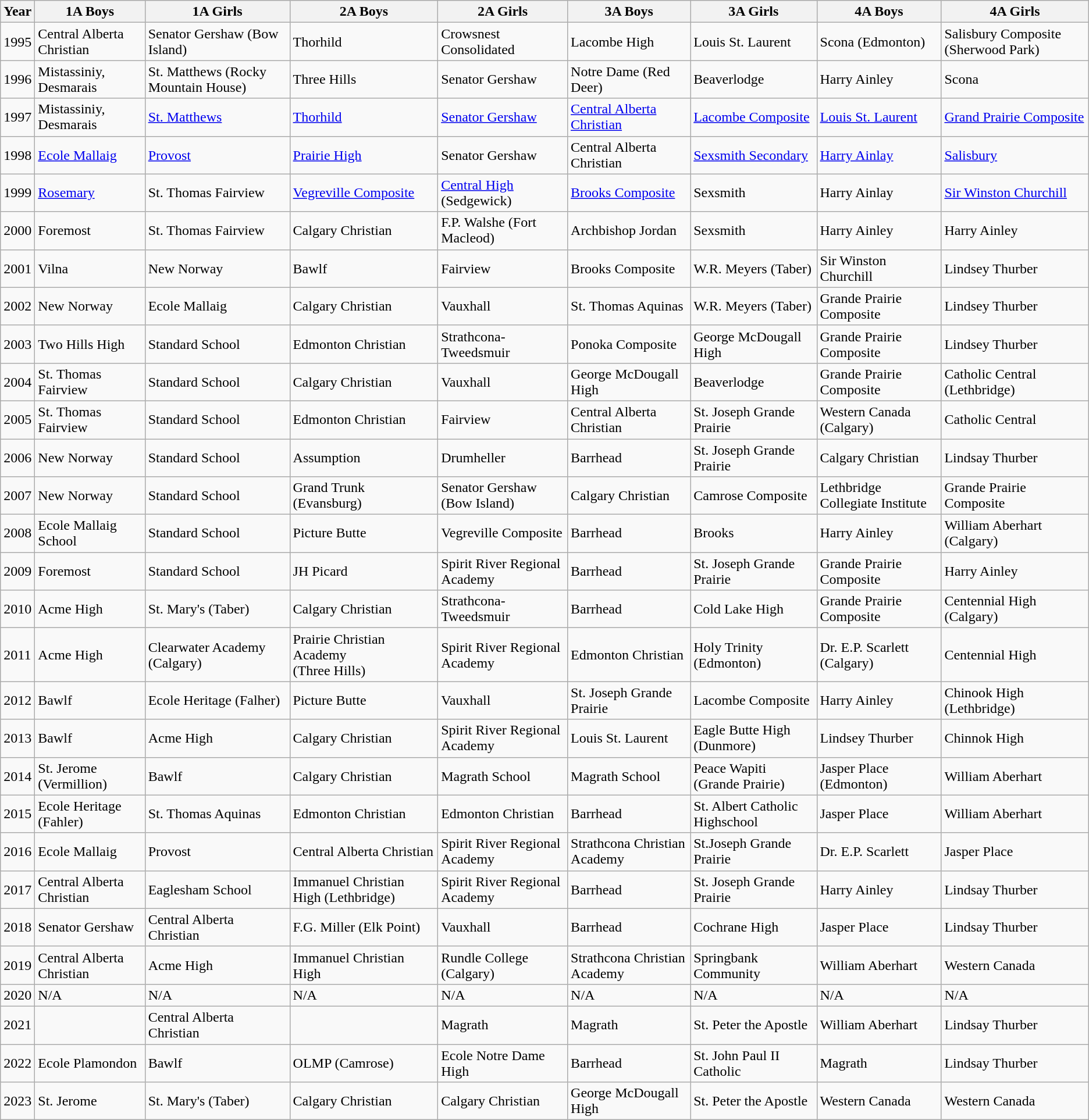<table class="wikitable">
<tr>
<th>Year</th>
<th>1A Boys</th>
<th>1A Girls</th>
<th>2A Boys</th>
<th>2A Girls</th>
<th>3A Boys</th>
<th>3A Girls</th>
<th>4A Boys</th>
<th>4A Girls</th>
</tr>
<tr>
<td>1995</td>
<td>Central Alberta Christian</td>
<td>Senator Gershaw (Bow Island)</td>
<td>Thorhild</td>
<td>Crowsnest Consolidated</td>
<td>Lacombe High</td>
<td>Louis St. Laurent</td>
<td>Scona (Edmonton)</td>
<td>Salisbury Composite (Sherwood Park)</td>
</tr>
<tr>
<td>1996</td>
<td>Mistassiniy, Desmarais</td>
<td>St. Matthews (Rocky Mountain House)</td>
<td>Three Hills</td>
<td>Senator Gershaw</td>
<td>Notre Dame (Red Deer)</td>
<td>Beaverlodge</td>
<td>Harry Ainley</td>
<td>Scona</td>
</tr>
<tr>
<td>1997</td>
<td>Mistassiniy, Desmarais</td>
<td><a href='#'>St. Matthews</a></td>
<td><a href='#'>Thorhild</a></td>
<td><a href='#'>Senator Gershaw</a></td>
<td><a href='#'>Central Alberta Christian</a></td>
<td><a href='#'>Lacombe Composite</a></td>
<td><a href='#'>Louis St. Laurent</a></td>
<td><a href='#'>Grand Prairie Composite</a></td>
</tr>
<tr>
<td>1998</td>
<td><a href='#'>Ecole Mallaig</a></td>
<td><a href='#'>Provost</a></td>
<td><a href='#'>Prairie High</a></td>
<td>Senator Gershaw</td>
<td>Central Alberta Christian</td>
<td><a href='#'>Sexsmith Secondary</a></td>
<td><a href='#'>Harry Ainlay</a></td>
<td><a href='#'>Salisbury</a></td>
</tr>
<tr>
<td>1999</td>
<td><a href='#'>Rosemary</a></td>
<td>St. Thomas Fairview</td>
<td><a href='#'>Vegreville Composite</a></td>
<td><a href='#'>Central High</a> (Sedgewick)</td>
<td><a href='#'>Brooks Composite</a></td>
<td>Sexsmith</td>
<td>Harry Ainlay</td>
<td><a href='#'>Sir Winston Churchill</a></td>
</tr>
<tr>
<td>2000</td>
<td>Foremost</td>
<td>St. Thomas Fairview</td>
<td>Calgary Christian</td>
<td>F.P. Walshe (Fort Macleod)</td>
<td>Archbishop Jordan</td>
<td>Sexsmith</td>
<td>Harry Ainley</td>
<td>Harry Ainley</td>
</tr>
<tr>
<td>2001</td>
<td>Vilna</td>
<td>New Norway</td>
<td>Bawlf</td>
<td>Fairview</td>
<td>Brooks Composite</td>
<td>W.R. Meyers (Taber)</td>
<td>Sir Winston Churchill</td>
<td>Lindsey Thurber</td>
</tr>
<tr>
<td>2002</td>
<td>New Norway</td>
<td>Ecole Mallaig</td>
<td>Calgary Christian</td>
<td>Vauxhall</td>
<td>St. Thomas Aquinas</td>
<td>W.R. Meyers (Taber)</td>
<td>Grande Prairie Composite</td>
<td>Lindsey Thurber</td>
</tr>
<tr>
<td>2003</td>
<td>Two Hills High</td>
<td>Standard School</td>
<td>Edmonton Christian</td>
<td>Strathcona-Tweedsmuir</td>
<td>Ponoka Composite</td>
<td>George McDougall High</td>
<td>Grande Prairie Composite</td>
<td>Lindsey Thurber</td>
</tr>
<tr>
<td>2004</td>
<td>St. Thomas Fairview</td>
<td>Standard School</td>
<td>Calgary Christian</td>
<td>Vauxhall</td>
<td>George McDougall High</td>
<td>Beaverlodge</td>
<td>Grande Prairie Composite</td>
<td>Catholic Central (Lethbridge)</td>
</tr>
<tr>
<td>2005</td>
<td>St. Thomas Fairview</td>
<td>Standard School</td>
<td>Edmonton Christian</td>
<td>Fairview</td>
<td>Central Alberta Christian</td>
<td>St. Joseph Grande Prairie</td>
<td>Western Canada (Calgary)</td>
<td>Catholic Central</td>
</tr>
<tr>
<td>2006</td>
<td>New Norway</td>
<td>Standard School</td>
<td>Assumption</td>
<td>Drumheller</td>
<td>Barrhead</td>
<td>St. Joseph Grande Prairie</td>
<td>Calgary Christian</td>
<td>Lindsay Thurber</td>
</tr>
<tr>
<td>2007</td>
<td>New Norway</td>
<td>Standard School</td>
<td>Grand Trunk (Evansburg)</td>
<td>Senator Gershaw (Bow Island)</td>
<td>Calgary Christian</td>
<td>Camrose Composite</td>
<td>Lethbridge Collegiate Institute</td>
<td>Grande Prairie Composite</td>
</tr>
<tr>
<td>2008</td>
<td>Ecole Mallaig School</td>
<td>Standard School</td>
<td>Picture Butte</td>
<td>Vegreville Composite</td>
<td>Barrhead</td>
<td>Brooks</td>
<td>Harry Ainley</td>
<td>William Aberhart (Calgary)</td>
</tr>
<tr>
<td>2009</td>
<td>Foremost</td>
<td>Standard School</td>
<td>JH Picard</td>
<td>Spirit River Regional Academy</td>
<td>Barrhead</td>
<td>St. Joseph Grande Prairie</td>
<td>Grande Prairie Composite</td>
<td>Harry Ainley</td>
</tr>
<tr>
<td>2010</td>
<td>Acme High</td>
<td>St. Mary's (Taber)</td>
<td>Calgary Christian</td>
<td>Strathcona-Tweedsmuir</td>
<td>Barrhead</td>
<td>Cold Lake High</td>
<td>Grande Prairie Composite</td>
<td>Centennial High (Calgary)</td>
</tr>
<tr>
<td>2011</td>
<td>Acme High</td>
<td>Clearwater Academy (Calgary)</td>
<td>Prairie Christian Academy<br>(Three Hills)</td>
<td>Spirit River Regional Academy</td>
<td>Edmonton Christian</td>
<td>Holy Trinity (Edmonton)</td>
<td>Dr. E.P. Scarlett (Calgary)</td>
<td>Centennial High</td>
</tr>
<tr>
<td>2012</td>
<td>Bawlf</td>
<td>Ecole Heritage (Falher)</td>
<td>Picture Butte</td>
<td>Vauxhall</td>
<td>St. Joseph Grande Prairie</td>
<td>Lacombe Composite</td>
<td>Harry Ainley</td>
<td>Chinook High (Lethbridge)</td>
</tr>
<tr>
<td>2013</td>
<td>Bawlf</td>
<td>Acme High</td>
<td>Calgary Christian</td>
<td>Spirit River Regional Academy</td>
<td>Louis St. Laurent</td>
<td>Eagle Butte High (Dunmore)</td>
<td>Lindsey Thurber</td>
<td>Chinnok High</td>
</tr>
<tr>
<td>2014</td>
<td>St. Jerome (Vermillion)</td>
<td>Bawlf</td>
<td>Calgary Christian</td>
<td>Magrath School</td>
<td>Magrath School</td>
<td>Peace Wapiti (Grande Prairie)</td>
<td>Jasper Place (Edmonton)</td>
<td>William Aberhart</td>
</tr>
<tr>
<td>2015</td>
<td>Ecole Heritage (Fahler)</td>
<td>St. Thomas Aquinas</td>
<td>Edmonton Christian</td>
<td>Edmonton Christian</td>
<td>Barrhead</td>
<td>St. Albert Catholic Highschool</td>
<td>Jasper Place</td>
<td>William Aberhart</td>
</tr>
<tr>
<td>2016</td>
<td>Ecole Mallaig</td>
<td>Provost</td>
<td>Central Alberta Christian</td>
<td>Spirit River Regional Academy</td>
<td>Strathcona Christian Academy</td>
<td>St.Joseph Grande Prairie</td>
<td>Dr. E.P. Scarlett</td>
<td>Jasper Place</td>
</tr>
<tr>
<td>2017</td>
<td>Central Alberta Christian</td>
<td>Eaglesham School</td>
<td>Immanuel Christian High (Lethbridge)</td>
<td>Spirit River Regional Academy</td>
<td>Barrhead</td>
<td>St. Joseph Grande Prairie</td>
<td>Harry Ainley</td>
<td>Lindsay Thurber</td>
</tr>
<tr>
<td>2018</td>
<td>Senator Gershaw</td>
<td>Central Alberta Christian</td>
<td>F.G. Miller (Elk Point)</td>
<td>Vauxhall</td>
<td>Barrhead</td>
<td>Cochrane High</td>
<td>Jasper Place</td>
<td>Lindsay Thurber</td>
</tr>
<tr>
<td>2019</td>
<td>Central Alberta Christian</td>
<td>Acme High</td>
<td>Immanuel Christian High</td>
<td>Rundle College (Calgary)</td>
<td>Strathcona Christian Academy</td>
<td>Springbank Community</td>
<td>William Aberhart</td>
<td>Western Canada</td>
</tr>
<tr>
<td>2020</td>
<td>N/A</td>
<td>N/A</td>
<td>N/A</td>
<td>N/A</td>
<td>N/A</td>
<td>N/A</td>
<td>N/A</td>
<td>N/A</td>
</tr>
<tr>
<td>2021</td>
<td></td>
<td>Central Alberta Christian</td>
<td></td>
<td>Magrath</td>
<td>Magrath</td>
<td>St. Peter the Apostle</td>
<td>William Aberhart</td>
<td>Lindsay Thurber</td>
</tr>
<tr>
<td>2022</td>
<td>Ecole Plamondon</td>
<td>Bawlf</td>
<td>OLMP (Camrose)</td>
<td>Ecole Notre Dame High</td>
<td>Barrhead</td>
<td>St. John Paul II Catholic</td>
<td>Magrath</td>
<td>Lindsay Thurber</td>
</tr>
<tr>
<td>2023</td>
<td>St. Jerome</td>
<td>St. Mary's (Taber)</td>
<td>Calgary Christian</td>
<td>Calgary Christian</td>
<td>George McDougall High</td>
<td>St. Peter the Apostle</td>
<td>Western Canada</td>
<td>Western Canada</td>
</tr>
</table>
